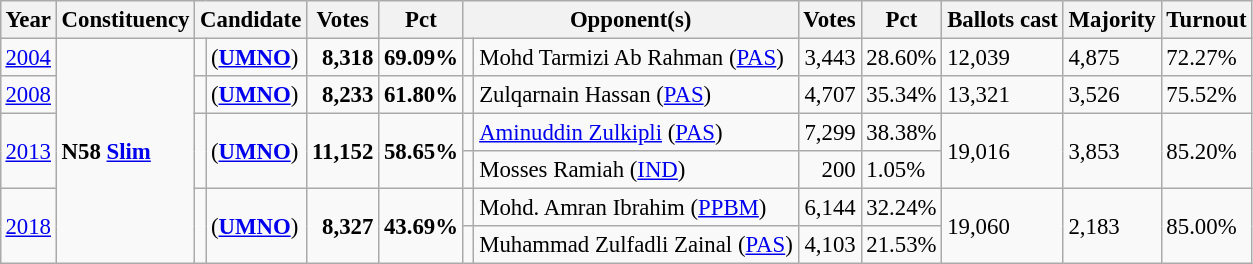<table class="wikitable" style="margin:0.5em ; font-size:95%">
<tr>
<th>Year</th>
<th>Constituency</th>
<th colspan="2">Candidate</th>
<th>Votes</th>
<th>Pct</th>
<th colspan="2">Opponent(s)</th>
<th>Votes</th>
<th>Pct</th>
<th>Ballots cast</th>
<th>Majority</th>
<th>Turnout</th>
</tr>
<tr>
<td><a href='#'>2004</a></td>
<td rowspan=6><strong>N58 <a href='#'>Slim</a></strong></td>
<td></td>
<td> (<a href='#'><strong>UMNO</strong></a>)</td>
<td align="right"><strong>8,318</strong></td>
<td><strong>69.09%</strong></td>
<td></td>
<td>Mohd Tarmizi Ab Rahman (<a href='#'>PAS</a>)</td>
<td align="right">3,443</td>
<td>28.60%</td>
<td>12,039</td>
<td>4,875</td>
<td>72.27%</td>
</tr>
<tr>
<td><a href='#'>2008</a></td>
<td></td>
<td> (<a href='#'><strong>UMNO</strong></a>)</td>
<td align="right"><strong>8,233</strong></td>
<td><strong>61.80%</strong></td>
<td></td>
<td>Zulqarnain Hassan (<a href='#'>PAS</a>)</td>
<td align="right">4,707</td>
<td>35.34%</td>
<td>13,321</td>
<td>3,526</td>
<td>75.52%</td>
</tr>
<tr>
<td rowspan="2"><a href='#'>2013</a></td>
<td rowspan="2" ></td>
<td rowspan="2"> (<a href='#'><strong>UMNO</strong></a>)</td>
<td rowspan="2" align="right"><strong>11,152</strong></td>
<td rowspan="2"><strong>58.65%</strong></td>
<td></td>
<td><a href='#'>Aminuddin Zulkipli</a> (<a href='#'>PAS</a>)</td>
<td align="right">7,299</td>
<td>38.38%</td>
<td rowspan="2">19,016</td>
<td rowspan="2">3,853</td>
<td rowspan="2">85.20%</td>
</tr>
<tr>
<td></td>
<td>Mosses Ramiah (<a href='#'>IND</a>)</td>
<td align="right">200</td>
<td>1.05%</td>
</tr>
<tr>
<td rowspan="2"><a href='#'>2018</a></td>
<td rowspan="2" ></td>
<td rowspan="2"> (<a href='#'><strong>UMNO</strong></a>)</td>
<td rowspan="2" align="right"><strong>8,327</strong></td>
<td rowspan="2"><strong>43.69%</strong></td>
<td></td>
<td>Mohd. Amran Ibrahim (<a href='#'>PPBM</a>)</td>
<td align="right">6,144</td>
<td>32.24%</td>
<td rowspan="2">19,060</td>
<td rowspan="2">2,183</td>
<td rowspan="2">85.00%</td>
</tr>
<tr>
<td></td>
<td>Muhammad Zulfadli Zainal (<a href='#'>PAS</a>)</td>
<td align="right">4,103</td>
<td>21.53%</td>
</tr>
</table>
